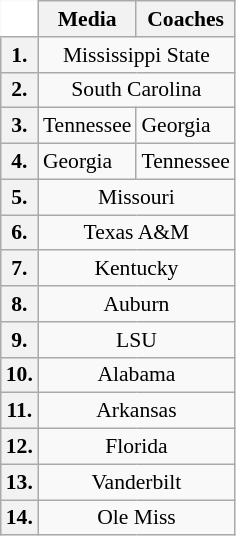<table class="wikitable" style="white-space:nowrap; font-size:90%;">
<tr>
<td ! colspan=1 style="background:white; border-top-style:hidden; border-left-style:hidden;"></td>
<th>Media</th>
<th>Coaches</th>
</tr>
<tr>
<th>1.</th>
<td colspan=2 style="text-align:center;">Mississippi State</td>
</tr>
<tr>
<th>2.</th>
<td colspan=2 style="text-align:center;">South Carolina</td>
</tr>
<tr>
<th>3.</th>
<td>Tennessee</td>
<td>Georgia</td>
</tr>
<tr>
<th>4.</th>
<td>Georgia</td>
<td>Tennessee</td>
</tr>
<tr>
<th>5.</th>
<td colspan=2 style="text-align:center;">Missouri</td>
</tr>
<tr>
<th>6.</th>
<td colspan=2 style="text-align:center;">Texas A&M</td>
</tr>
<tr>
<th>7.</th>
<td colspan=2 style="text-align:center;">Kentucky</td>
</tr>
<tr>
<th>8.</th>
<td colspan=2 style="text-align:center;">Auburn</td>
</tr>
<tr>
<th>9.</th>
<td colspan=2 style="text-align:center;">LSU</td>
</tr>
<tr>
<th>10.</th>
<td colspan=2 style="text-align:center;">Alabama</td>
</tr>
<tr>
<th>11.</th>
<td colspan=2 style="text-align:center;">Arkansas</td>
</tr>
<tr>
<th>12.</th>
<td colspan=2 style="text-align:center;">Florida</td>
</tr>
<tr>
<th>13.</th>
<td colspan=2 style="text-align:center;">Vanderbilt</td>
</tr>
<tr>
<th>14.</th>
<td colspan=2 style="text-align:center;">Ole Miss</td>
</tr>
</table>
